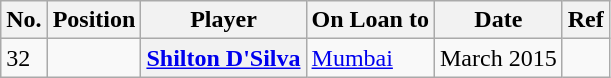<table class="wikitable plainrowheaders" style="text-align:center; text-align:left">
<tr>
<th>No.</th>
<th scope=col>Position</th>
<th scope=col>Player</th>
<th scope=col>On Loan to</th>
<th scope=col>Date</th>
<th scope=col>Ref</th>
</tr>
<tr>
<td>32</td>
<td></td>
<th scope=row> <a href='#'>Shilton D'Silva</a></th>
<td> <a href='#'>Mumbai</a></td>
<td>March 2015</td>
<td></td>
</tr>
</table>
